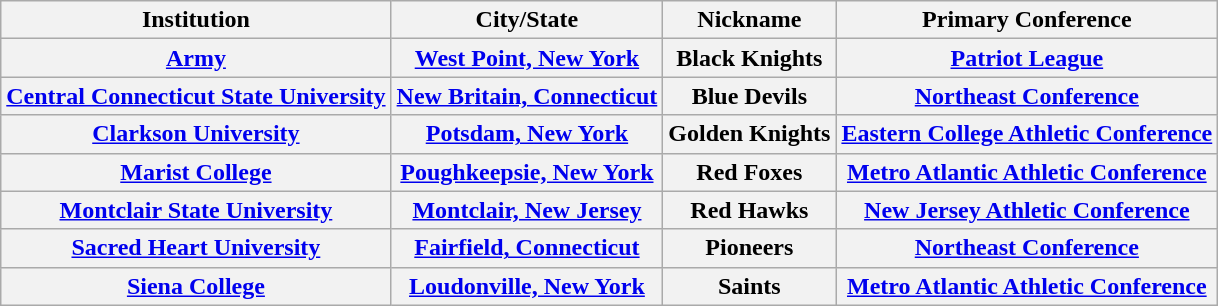<table class="wikitable">
<tr>
<th>Institution</th>
<th>City/State</th>
<th>Nickname</th>
<th>Primary Conference</th>
</tr>
<tr>
<th><a href='#'>Army</a></th>
<th><a href='#'>West Point, New York</a></th>
<th>Black Knights</th>
<th><a href='#'>Patriot League</a></th>
</tr>
<tr>
<th><a href='#'>Central Connecticut State University</a></th>
<th><a href='#'>New Britain, Connecticut</a></th>
<th>Blue Devils</th>
<th><a href='#'>Northeast Conference</a></th>
</tr>
<tr>
<th><a href='#'>Clarkson University</a></th>
<th><a href='#'>Potsdam, New York</a></th>
<th>Golden Knights</th>
<th><a href='#'>Eastern College Athletic Conference</a></th>
</tr>
<tr>
<th><a href='#'>Marist College</a></th>
<th><a href='#'>Poughkeepsie, New York</a></th>
<th>Red Foxes</th>
<th><a href='#'>Metro Atlantic Athletic Conference</a></th>
</tr>
<tr>
<th><a href='#'>Montclair State University</a></th>
<th><a href='#'>Montclair, New Jersey</a></th>
<th>Red Hawks</th>
<th><a href='#'>New Jersey Athletic Conference</a></th>
</tr>
<tr>
<th><a href='#'>Sacred Heart University</a></th>
<th><a href='#'>Fairfield, Connecticut</a></th>
<th>Pioneers</th>
<th><a href='#'>Northeast Conference</a></th>
</tr>
<tr>
<th><a href='#'>Siena College</a></th>
<th><a href='#'>Loudonville, New York</a></th>
<th>Saints</th>
<th><a href='#'>Metro Atlantic Athletic Conference</a></th>
</tr>
</table>
